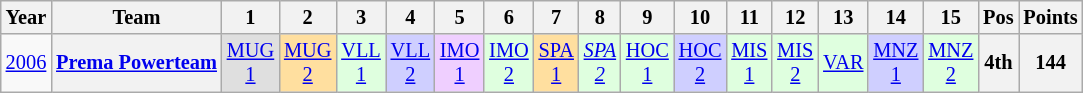<table class="wikitable" style="text-align:center; font-size:85%">
<tr>
<th>Year</th>
<th>Team</th>
<th>1</th>
<th>2</th>
<th>3</th>
<th>4</th>
<th>5</th>
<th>6</th>
<th>7</th>
<th>8</th>
<th>9</th>
<th>10</th>
<th>11</th>
<th>12</th>
<th>13</th>
<th>14</th>
<th>15</th>
<th>Pos</th>
<th>Points</th>
</tr>
<tr>
<td><a href='#'>2006</a></td>
<th nowrap><a href='#'>Prema Powerteam</a></th>
<td style="background:#DFDFDF;"><a href='#'>MUG<br>1</a><br></td>
<td style="background:#FFDF9F;"><a href='#'>MUG<br>2</a><br></td>
<td style="background:#DFFFDF;"><a href='#'>VLL<br>1</a><br></td>
<td style="background:#CFCFFF;"><a href='#'>VLL<br>2</a><br></td>
<td style="background:#EFCFFF;"><a href='#'>IMO<br>1</a><br></td>
<td style="background:#DFFFDF;"><a href='#'>IMO<br>2</a><br></td>
<td style="background:#FFDF9F;"><a href='#'>SPA<br>1</a><br></td>
<td style="background:#DFFFDF;"><em><a href='#'>SPA<br>2</a></em><br></td>
<td style="background:#DFFFDF;"><a href='#'>HOC<br>1</a><br></td>
<td style="background:#CFCFFF;"><a href='#'>HOC<br>2</a><br></td>
<td style="background:#DFFFDF;"><a href='#'>MIS<br>1</a><br></td>
<td style="background:#DFFFDF;"><a href='#'>MIS<br>2</a><br></td>
<td style="background:#DFFFDF;"><a href='#'>VAR</a><br></td>
<td style="background:#CFCFFF;"><a href='#'>MNZ<br>1</a><br></td>
<td style="background:#DFFFDF;"><a href='#'>MNZ<br>2</a><br></td>
<th>4th</th>
<th>144</th>
</tr>
</table>
